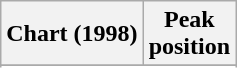<table class="wikitable sortable plainrowheaders" style="text-align:center;">
<tr>
<th scope="col">Chart (1998)</th>
<th scope="col">Peak<br>position</th>
</tr>
<tr>
</tr>
<tr>
</tr>
<tr>
</tr>
</table>
